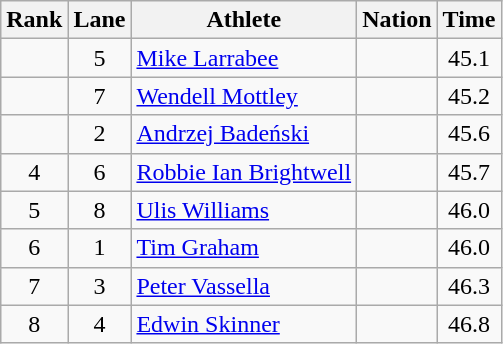<table class="wikitable sortable" style="text-align:center">
<tr>
<th>Rank</th>
<th>Lane</th>
<th>Athlete</th>
<th>Nation</th>
<th>Time</th>
</tr>
<tr>
<td></td>
<td>5</td>
<td align=left><a href='#'>Mike Larrabee</a></td>
<td align=left></td>
<td>45.1</td>
</tr>
<tr>
<td></td>
<td>7</td>
<td align=left><a href='#'>Wendell Mottley</a></td>
<td align=left></td>
<td>45.2</td>
</tr>
<tr>
<td></td>
<td>2</td>
<td align=left><a href='#'>Andrzej Badeński</a></td>
<td align=left></td>
<td>45.6</td>
</tr>
<tr>
<td>4</td>
<td>6</td>
<td align=left><a href='#'>Robbie Ian Brightwell</a></td>
<td align=left></td>
<td>45.7</td>
</tr>
<tr>
<td>5</td>
<td>8</td>
<td align=left><a href='#'>Ulis Williams</a></td>
<td align=left></td>
<td>46.0</td>
</tr>
<tr>
<td>6</td>
<td>1</td>
<td align=left><a href='#'>Tim Graham</a></td>
<td align=left></td>
<td>46.0</td>
</tr>
<tr>
<td>7</td>
<td>3</td>
<td align=left><a href='#'>Peter Vassella</a></td>
<td align=left></td>
<td>46.3</td>
</tr>
<tr>
<td>8</td>
<td>4</td>
<td align=left><a href='#'>Edwin Skinner</a></td>
<td align=left></td>
<td>46.8</td>
</tr>
</table>
